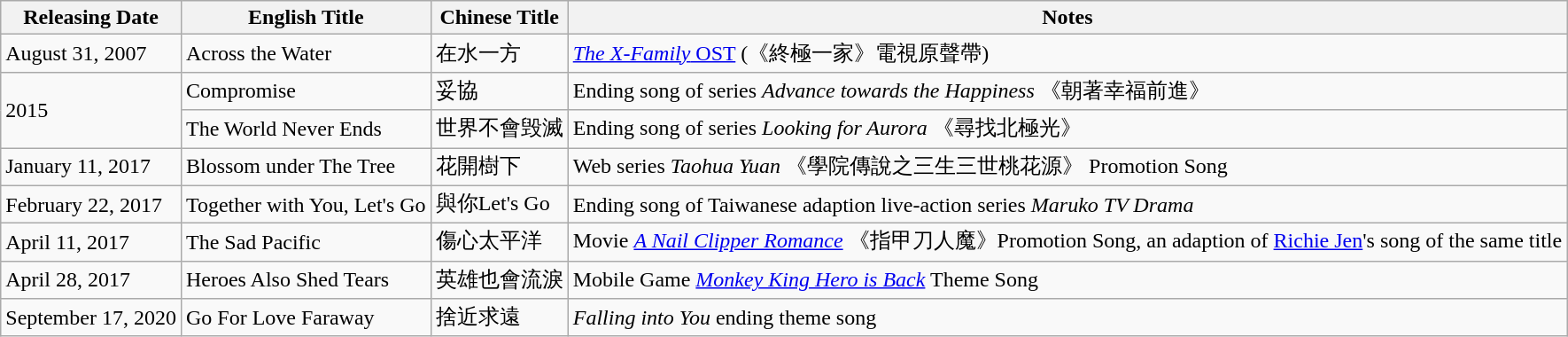<table class="wikitable">
<tr>
<th>Releasing Date</th>
<th>English Title</th>
<th>Chinese Title</th>
<th>Notes</th>
</tr>
<tr>
<td>August 31, 2007</td>
<td>Across the Water</td>
<td>在水一方</td>
<td><a href='#'><em>The X-Family</em> OST</a> (《終極一家》電視原聲帶)</td>
</tr>
<tr>
<td rowspan="2">2015</td>
<td>Compromise</td>
<td>妥協</td>
<td>Ending song of series <em>Advance towards the Happiness</em> 《朝著幸福前進》</td>
</tr>
<tr>
<td>The World Never Ends</td>
<td>世界不會毁滅</td>
<td>Ending song of series <em>Looking for Aurora</em> 《尋找北極光》</td>
</tr>
<tr>
<td>January 11, 2017</td>
<td>Blossom under The Tree</td>
<td>花開樹下</td>
<td>Web series <em>Taohua Yuan</em> 《學院傳說之三生三世桃花源》 Promotion Song</td>
</tr>
<tr>
<td>February 22, 2017</td>
<td>Together with You, Let's Go</td>
<td>與你Let's Go</td>
<td>Ending song of Taiwanese adaption live-action series <em>Maruko TV Drama</em></td>
</tr>
<tr>
<td>April 11, 2017</td>
<td>The Sad Pacific</td>
<td>傷心太平洋</td>
<td>Movie <em><a href='#'>A Nail Clipper Romance</a></em> 《指甲刀人魔》Promotion Song, an adaption of <a href='#'>Richie Jen</a>'s song of the same title</td>
</tr>
<tr>
<td>April 28, 2017</td>
<td>Heroes Also Shed Tears</td>
<td>英雄也會流淚</td>
<td>Mobile Game <em><a href='#'>Monkey King Hero is Back</a></em> Theme Song</td>
</tr>
<tr>
<td>September 17, 2020</td>
<td>Go For Love Faraway</td>
<td>捨近求遠</td>
<td><em>Falling into You</em> ending theme song</td>
</tr>
</table>
